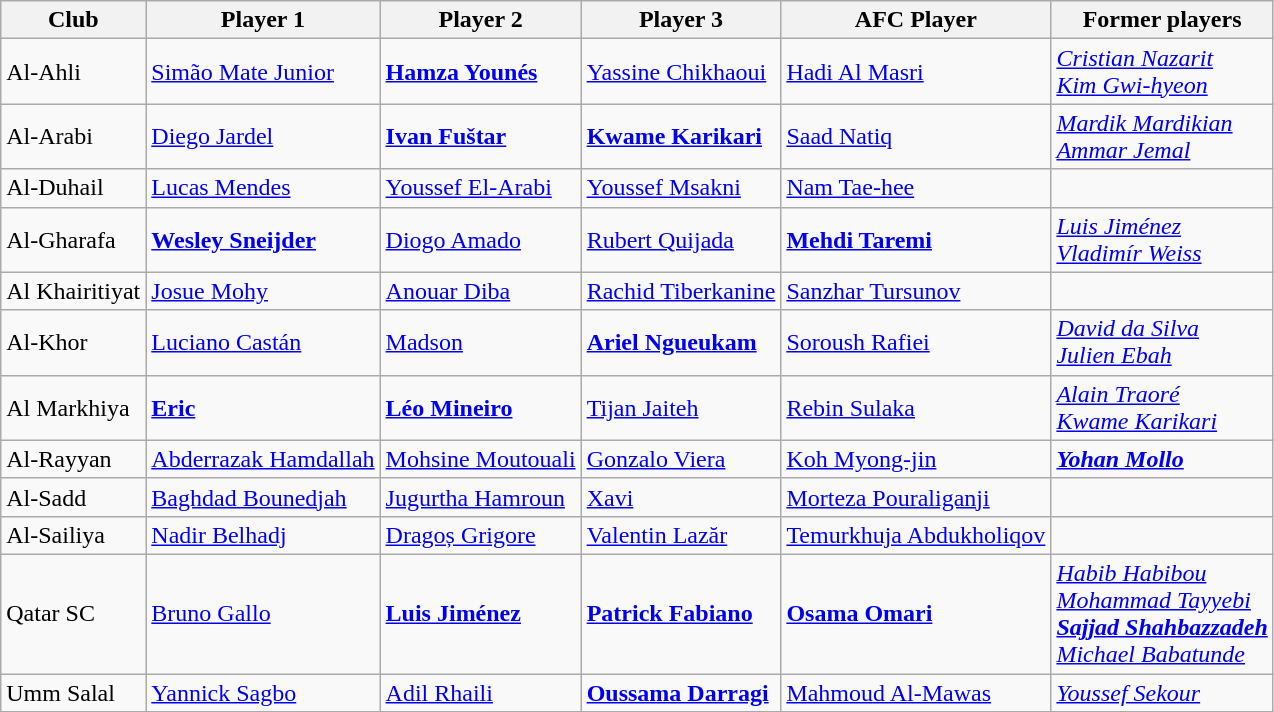<table class="wikitable" style="font-size:100%;">
<tr>
<th>Club</th>
<th>Player 1</th>
<th>Player 2</th>
<th>Player 3</th>
<th>AFC Player</th>
<th>Former players</th>
</tr>
<tr>
<td>Al-Ahli</td>
<td> <a href='#'>Simão Mate Junior</a></td>
<td> <strong><a href='#'>Hamza Younés</a></strong></td>
<td> <a href='#'>Yassine Chikhaoui</a></td>
<td> <a href='#'>Hadi Al Masri</a></td>
<td> <em><a href='#'>Cristian Nazarit</a></em><br> <em><a href='#'>Kim Gwi-hyeon</a></em></td>
</tr>
<tr>
<td>Al-Arabi</td>
<td> <a href='#'>Diego Jardel</a></td>
<td> <strong><a href='#'>Ivan Fuštar</a></strong></td>
<td> <strong><a href='#'>Kwame Karikari</a></strong></td>
<td> <a href='#'>Saad Natiq</a></td>
<td> <em><a href='#'>Mardik Mardikian</a></em><br> <em><a href='#'>Ammar Jemal</a></em></td>
</tr>
<tr>
<td>Al-Duhail</td>
<td> <a href='#'>Lucas Mendes</a></td>
<td> <a href='#'>Youssef El-Arabi</a></td>
<td> <a href='#'>Youssef Msakni</a></td>
<td> <a href='#'>Nam Tae-hee</a></td>
<td></td>
</tr>
<tr>
<td>Al-Gharafa</td>
<td> <strong><a href='#'>Wesley Sneijder</a></strong></td>
<td> <a href='#'>Diogo Amado</a></td>
<td> <a href='#'>Rubert Quijada</a></td>
<td> <strong><a href='#'>Mehdi Taremi</a></strong></td>
<td> <em><a href='#'>Luis Jiménez</a></em><br> <em><a href='#'>Vladimír Weiss</a></em></td>
</tr>
<tr>
<td>Al Khairitiyat</td>
<td> <a href='#'>Josue Mohy</a></td>
<td> <a href='#'>Anouar Diba</a></td>
<td> <a href='#'>Rachid Tiberkanine</a></td>
<td> <a href='#'>Sanzhar Tursunov</a></td>
<td></td>
</tr>
<tr>
<td>Al-Khor</td>
<td> <a href='#'>Luciano Castán</a></td>
<td> <a href='#'>Madson</a></td>
<td> <strong><a href='#'>Ariel Ngueukam</a></strong></td>
<td> <a href='#'>Soroush Rafiei</a></td>
<td> <em><a href='#'>David da Silva</a></em><br> <em><a href='#'>Julien Ebah</a></em></td>
</tr>
<tr>
<td>Al Markhiya</td>
<td> <strong><a href='#'>Eric</a></strong></td>
<td> <strong><a href='#'>Léo Mineiro</a></strong></td>
<td> <a href='#'>Tijan Jaiteh</a></td>
<td> <a href='#'>Rebin Sulaka</a></td>
<td> <em><a href='#'>Alain Traoré</a></em><br> <em><a href='#'>Kwame Karikari</a></em></td>
</tr>
<tr>
<td>Al-Rayyan</td>
<td> <a href='#'>Abderrazak Hamdallah</a></td>
<td> <a href='#'>Mohsine Moutouali</a></td>
<td> <a href='#'>Gonzalo Viera</a></td>
<td> <a href='#'>Koh Myong-jin</a></td>
<td> <strong><em><a href='#'>Yohan Mollo</a></em></strong></td>
</tr>
<tr>
<td>Al-Sadd</td>
<td> <a href='#'>Baghdad Bounedjah</a></td>
<td> <a href='#'>Jugurtha Hamroun</a></td>
<td> <a href='#'>Xavi</a></td>
<td> <a href='#'>Morteza Pouraliganji</a></td>
<td></td>
</tr>
<tr>
<td>Al-Sailiya</td>
<td> <a href='#'>Nadir Belhadj</a></td>
<td> <a href='#'>Dragoș Grigore</a></td>
<td> <a href='#'>Valentin Lazăr</a></td>
<td> <a href='#'>Temurkhuja Abdukholiqov</a></td>
<td></td>
</tr>
<tr>
<td>Qatar SC</td>
<td> <a href='#'>Bruno Gallo</a></td>
<td> <strong><a href='#'>Luis Jiménez</a></strong></td>
<td> <strong><a href='#'>Patrick Fabiano</a></strong></td>
<td> <strong><a href='#'>Osama Omari</a></strong></td>
<td> <em><a href='#'>Habib Habibou</a></em><br> <em><a href='#'>Mohammad Tayyebi</a></em><br> <strong><em><a href='#'>Sajjad Shahbazzadeh</a></em></strong><br> <em><a href='#'>Michael Babatunde</a></em></td>
</tr>
<tr>
<td>Umm Salal</td>
<td> <a href='#'>Yannick Sagbo</a></td>
<td> <a href='#'>Adil Rhaili</a></td>
<td> <strong><a href='#'>Oussama Darragi</a></strong></td>
<td> <a href='#'>Mahmoud Al-Mawas</a></td>
<td> <em><a href='#'>Youssef Sekour</a></em></td>
</tr>
<tr>
</tr>
</table>
